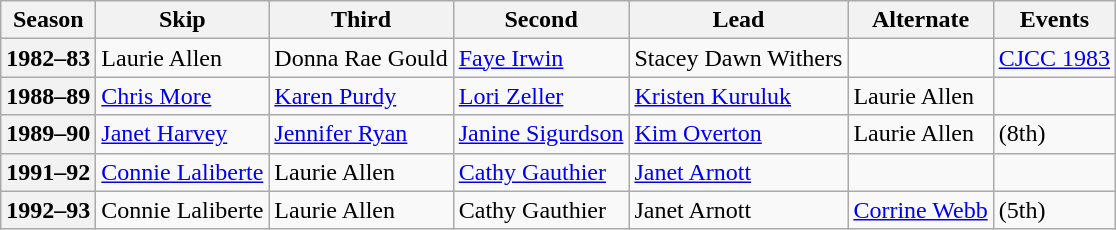<table class="wikitable">
<tr>
<th scope="col">Season</th>
<th scope="col">Skip</th>
<th scope="col">Third</th>
<th scope="col">Second</th>
<th scope="col">Lead</th>
<th scope="col">Alternate</th>
<th scope="col">Events</th>
</tr>
<tr>
<th scope="row">1982–83</th>
<td>Laurie Allen</td>
<td>Donna Rae Gould</td>
<td><a href='#'>Faye Irwin</a></td>
<td>Stacey Dawn Withers</td>
<td></td>
<td><a href='#'>CJCC 1983</a> </td>
</tr>
<tr>
<th scope="row">1988–89</th>
<td><a href='#'>Chris More</a></td>
<td><a href='#'>Karen Purdy</a></td>
<td><a href='#'>Lori Zeller</a></td>
<td><a href='#'>Kristen Kuruluk</a></td>
<td>Laurie Allen</td>
<td> </td>
</tr>
<tr>
<th scope="row">1989–90</th>
<td><a href='#'>Janet Harvey</a></td>
<td><a href='#'>Jennifer Ryan</a></td>
<td><a href='#'>Janine Sigurdson</a></td>
<td><a href='#'>Kim Overton</a></td>
<td>Laurie Allen</td>
<td> (8th)</td>
</tr>
<tr>
<th scope="row">1991–92</th>
<td><a href='#'>Connie Laliberte</a></td>
<td>Laurie Allen</td>
<td><a href='#'>Cathy Gauthier</a></td>
<td><a href='#'>Janet Arnott</a></td>
<td></td>
<td> <br> </td>
</tr>
<tr>
<th scope="row">1992–93</th>
<td>Connie Laliberte</td>
<td>Laurie Allen</td>
<td>Cathy Gauthier</td>
<td>Janet Arnott</td>
<td><a href='#'>Corrine Webb</a></td>
<td> (5th)</td>
</tr>
</table>
